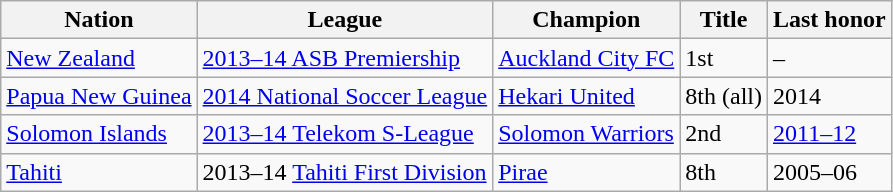<table class="wikitable sortable">
<tr>
<th>Nation</th>
<th>League</th>
<th>Champion</th>
<th>Title</th>
<th>Last honor</th>
</tr>
<tr>
<td> <a href='#'>New Zealand</a></td>
<td><a href='#'>2013–14 ASB Premiership</a></td>
<td><a href='#'>Auckland City FC</a></td>
<td>1st</td>
<td>–</td>
</tr>
<tr>
<td> <a href='#'>Papua New Guinea</a></td>
<td><a href='#'>2014 National Soccer League</a></td>
<td><a href='#'>Hekari United</a></td>
<td>8th (all)</td>
<td>2014</td>
</tr>
<tr>
<td> <a href='#'>Solomon Islands</a></td>
<td><a href='#'>2013–14 Telekom S-League</a></td>
<td><a href='#'>Solomon Warriors</a></td>
<td>2nd</td>
<td><a href='#'>2011–12</a></td>
</tr>
<tr>
<td> <a href='#'>Tahiti</a></td>
<td>2013–14 <a href='#'>Tahiti First Division</a></td>
<td><a href='#'>Pirae</a></td>
<td>8th</td>
<td>2005–06</td>
</tr>
</table>
